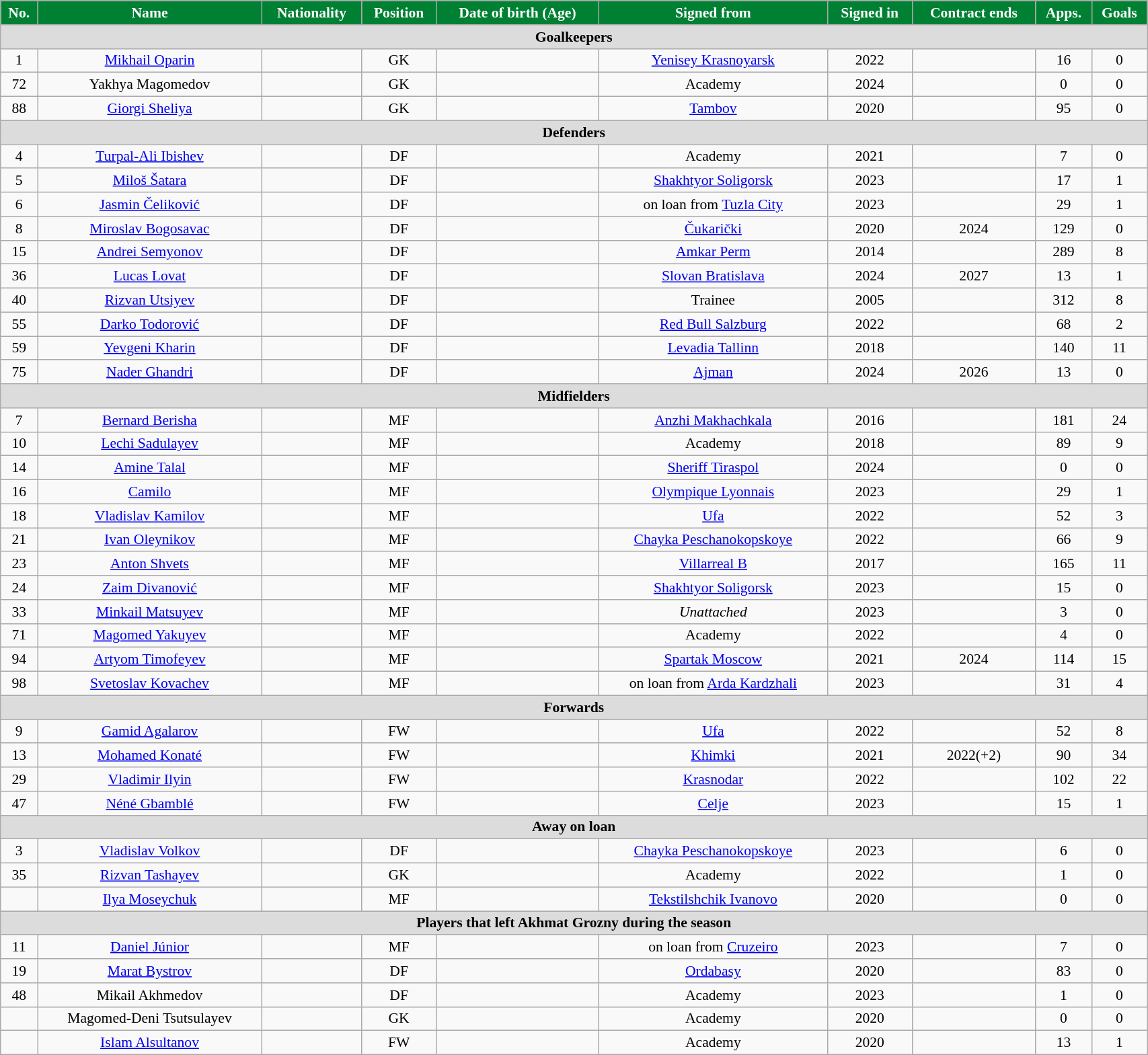<table class="wikitable"  style="text-align:center; font-size:90%; width:90%;">
<tr>
<th style="background:#008033; color:white; text-align:center;">No.</th>
<th style="background:#008033; color:white; text-align:center;">Name</th>
<th style="background:#008033; color:white; text-align:center;">Nationality</th>
<th style="background:#008033; color:white; text-align:center;">Position</th>
<th style="background:#008033; color:white; text-align:center;">Date of birth (Age)</th>
<th style="background:#008033; color:white; text-align:center;">Signed from</th>
<th style="background:#008033; color:white; text-align:center;">Signed in</th>
<th style="background:#008033; color:white; text-align:center;">Contract ends</th>
<th style="background:#008033; color:white; text-align:center;">Apps.</th>
<th style="background:#008033; color:white; text-align:center;">Goals</th>
</tr>
<tr>
<th colspan="11"  style="background:#dcdcdc; text-align:center;">Goalkeepers</th>
</tr>
<tr>
<td>1</td>
<td><a href='#'>Mikhail Oparin</a></td>
<td></td>
<td>GK</td>
<td></td>
<td><a href='#'>Yenisey Krasnoyarsk</a></td>
<td>2022</td>
<td></td>
<td>16</td>
<td>0</td>
</tr>
<tr>
<td>72</td>
<td>Yakhya Magomedov</td>
<td></td>
<td>GK</td>
<td></td>
<td>Academy</td>
<td>2024</td>
<td></td>
<td>0</td>
<td>0</td>
</tr>
<tr>
<td>88</td>
<td><a href='#'>Giorgi Sheliya</a></td>
<td></td>
<td>GK</td>
<td></td>
<td><a href='#'>Tambov</a></td>
<td>2020</td>
<td></td>
<td>95</td>
<td>0</td>
</tr>
<tr>
<th colspan="11"  style="background:#dcdcdc; text-align:center;">Defenders</th>
</tr>
<tr>
<td>4</td>
<td><a href='#'>Turpal-Ali Ibishev</a></td>
<td></td>
<td>DF</td>
<td></td>
<td>Academy</td>
<td>2021</td>
<td></td>
<td>7</td>
<td>0</td>
</tr>
<tr>
<td>5</td>
<td><a href='#'>Miloš Šatara</a></td>
<td></td>
<td>DF</td>
<td></td>
<td><a href='#'>Shakhtyor Soligorsk</a></td>
<td>2023</td>
<td></td>
<td>17</td>
<td>1</td>
</tr>
<tr>
<td>6</td>
<td><a href='#'>Jasmin Čeliković</a></td>
<td></td>
<td>DF</td>
<td></td>
<td>on loan from <a href='#'>Tuzla City</a></td>
<td>2023</td>
<td></td>
<td>29</td>
<td>1</td>
</tr>
<tr>
<td>8</td>
<td><a href='#'>Miroslav Bogosavac</a></td>
<td></td>
<td>DF</td>
<td></td>
<td><a href='#'>Čukarički</a></td>
<td>2020</td>
<td>2024</td>
<td>129</td>
<td>0</td>
</tr>
<tr>
<td>15</td>
<td><a href='#'>Andrei Semyonov</a></td>
<td></td>
<td>DF</td>
<td></td>
<td><a href='#'>Amkar Perm</a></td>
<td>2014</td>
<td></td>
<td>289</td>
<td>8</td>
</tr>
<tr>
<td>36</td>
<td><a href='#'>Lucas Lovat</a></td>
<td></td>
<td>DF</td>
<td></td>
<td><a href='#'>Slovan Bratislava</a></td>
<td>2024</td>
<td>2027</td>
<td>13</td>
<td>1</td>
</tr>
<tr>
<td>40</td>
<td><a href='#'>Rizvan Utsiyev</a></td>
<td></td>
<td>DF</td>
<td></td>
<td>Trainee</td>
<td>2005</td>
<td></td>
<td>312</td>
<td>8</td>
</tr>
<tr>
<td>55</td>
<td><a href='#'>Darko Todorović</a></td>
<td></td>
<td>DF</td>
<td></td>
<td><a href='#'>Red Bull Salzburg</a></td>
<td>2022</td>
<td></td>
<td>68</td>
<td>2</td>
</tr>
<tr>
<td>59</td>
<td><a href='#'>Yevgeni Kharin</a></td>
<td></td>
<td>DF</td>
<td></td>
<td><a href='#'>Levadia Tallinn</a></td>
<td>2018</td>
<td></td>
<td>140</td>
<td>11</td>
</tr>
<tr>
<td>75</td>
<td><a href='#'>Nader Ghandri</a></td>
<td></td>
<td>DF</td>
<td></td>
<td><a href='#'>Ajman</a></td>
<td>2024</td>
<td>2026</td>
<td>13</td>
<td>0</td>
</tr>
<tr>
<th colspan="11"  style="background:#dcdcdc; text-align:center;">Midfielders</th>
</tr>
<tr>
<td>7</td>
<td><a href='#'>Bernard Berisha</a></td>
<td></td>
<td>MF</td>
<td></td>
<td><a href='#'>Anzhi Makhachkala</a></td>
<td>2016</td>
<td></td>
<td>181</td>
<td>24</td>
</tr>
<tr>
<td>10</td>
<td><a href='#'>Lechi Sadulayev</a></td>
<td></td>
<td>MF</td>
<td></td>
<td>Academy</td>
<td>2018</td>
<td></td>
<td>89</td>
<td>9</td>
</tr>
<tr>
<td>14</td>
<td><a href='#'>Amine Talal</a></td>
<td></td>
<td>MF</td>
<td></td>
<td><a href='#'>Sheriff Tiraspol</a></td>
<td>2024</td>
<td></td>
<td>0</td>
<td>0</td>
</tr>
<tr>
<td>16</td>
<td><a href='#'>Camilo</a></td>
<td></td>
<td>MF</td>
<td></td>
<td><a href='#'>Olympique Lyonnais</a></td>
<td>2023</td>
<td></td>
<td>29</td>
<td>1</td>
</tr>
<tr>
<td>18</td>
<td><a href='#'>Vladislav Kamilov</a></td>
<td></td>
<td>MF</td>
<td></td>
<td><a href='#'>Ufa</a></td>
<td>2022</td>
<td></td>
<td>52</td>
<td>3</td>
</tr>
<tr>
<td>21</td>
<td><a href='#'>Ivan Oleynikov</a></td>
<td></td>
<td>MF</td>
<td></td>
<td><a href='#'>Chayka Peschanokopskoye</a></td>
<td>2022</td>
<td></td>
<td>66</td>
<td>9</td>
</tr>
<tr>
<td>23</td>
<td><a href='#'>Anton Shvets</a></td>
<td></td>
<td>MF</td>
<td></td>
<td><a href='#'>Villarreal B</a></td>
<td>2017</td>
<td></td>
<td>165</td>
<td>11</td>
</tr>
<tr>
<td>24</td>
<td><a href='#'>Zaim Divanović</a></td>
<td></td>
<td>MF</td>
<td></td>
<td><a href='#'>Shakhtyor Soligorsk</a></td>
<td>2023</td>
<td></td>
<td>15</td>
<td>0</td>
</tr>
<tr>
<td>33</td>
<td><a href='#'>Minkail Matsuyev</a></td>
<td></td>
<td>MF</td>
<td></td>
<td><em>Unattached</em></td>
<td>2023</td>
<td></td>
<td>3</td>
<td>0</td>
</tr>
<tr>
<td>71</td>
<td><a href='#'>Magomed Yakuyev</a></td>
<td></td>
<td>MF</td>
<td></td>
<td>Academy</td>
<td>2022</td>
<td></td>
<td>4</td>
<td>0</td>
</tr>
<tr>
<td>94</td>
<td><a href='#'>Artyom Timofeyev</a></td>
<td></td>
<td>MF</td>
<td></td>
<td><a href='#'>Spartak Moscow</a></td>
<td>2021</td>
<td>2024</td>
<td>114</td>
<td>15</td>
</tr>
<tr>
<td>98</td>
<td><a href='#'>Svetoslav Kovachev</a></td>
<td></td>
<td>MF</td>
<td></td>
<td>on loan from <a href='#'>Arda Kardzhali</a></td>
<td>2023</td>
<td></td>
<td>31</td>
<td>4</td>
</tr>
<tr>
<th colspan="11"  style="background:#dcdcdc; text-align:center;">Forwards</th>
</tr>
<tr>
<td>9</td>
<td><a href='#'>Gamid Agalarov</a></td>
<td></td>
<td>FW</td>
<td></td>
<td><a href='#'>Ufa</a></td>
<td>2022</td>
<td></td>
<td>52</td>
<td>8</td>
</tr>
<tr>
<td>13</td>
<td><a href='#'>Mohamed Konaté</a></td>
<td></td>
<td>FW</td>
<td></td>
<td><a href='#'>Khimki</a></td>
<td>2021</td>
<td>2022(+2)</td>
<td>90</td>
<td>34</td>
</tr>
<tr>
<td>29</td>
<td><a href='#'>Vladimir Ilyin</a></td>
<td></td>
<td>FW</td>
<td></td>
<td><a href='#'>Krasnodar</a></td>
<td>2022</td>
<td></td>
<td>102</td>
<td>22</td>
</tr>
<tr>
<td>47</td>
<td><a href='#'>Néné Gbamblé</a></td>
<td></td>
<td>FW</td>
<td></td>
<td><a href='#'>Celje</a></td>
<td>2023</td>
<td></td>
<td>15</td>
<td>1</td>
</tr>
<tr>
<th colspan="11"  style="background:#dcdcdc; text-align:center;">Away on loan</th>
</tr>
<tr>
<td>3</td>
<td><a href='#'>Vladislav Volkov</a></td>
<td></td>
<td>DF</td>
<td></td>
<td><a href='#'>Chayka Peschanokopskoye</a></td>
<td>2023</td>
<td></td>
<td>6</td>
<td>0</td>
</tr>
<tr>
<td>35</td>
<td><a href='#'>Rizvan Tashayev</a></td>
<td></td>
<td>GK</td>
<td></td>
<td>Academy</td>
<td>2022</td>
<td></td>
<td>1</td>
<td>0</td>
</tr>
<tr>
<td></td>
<td><a href='#'>Ilya Moseychuk</a></td>
<td></td>
<td>MF</td>
<td></td>
<td><a href='#'>Tekstilshchik Ivanovo</a></td>
<td>2020</td>
<td></td>
<td>0</td>
<td>0</td>
</tr>
<tr>
<th colspan="11"  style="background:#dcdcdc; text-align:center;">Players that left Akhmat Grozny during the season</th>
</tr>
<tr>
<td>11</td>
<td><a href='#'>Daniel Júnior</a></td>
<td></td>
<td>MF</td>
<td></td>
<td>on loan from <a href='#'>Cruzeiro</a></td>
<td>2023</td>
<td></td>
<td>7</td>
<td>0</td>
</tr>
<tr>
<td>19</td>
<td><a href='#'>Marat Bystrov</a></td>
<td></td>
<td>DF</td>
<td></td>
<td><a href='#'>Ordabasy</a></td>
<td>2020</td>
<td></td>
<td>83</td>
<td>0</td>
</tr>
<tr>
<td>48</td>
<td>Mikail Akhmedov</td>
<td></td>
<td>DF</td>
<td></td>
<td>Academy</td>
<td>2023</td>
<td></td>
<td>1</td>
<td>0</td>
</tr>
<tr>
<td></td>
<td>Magomed-Deni Tsutsulayev</td>
<td></td>
<td>GK</td>
<td></td>
<td>Academy</td>
<td>2020</td>
<td></td>
<td>0</td>
<td>0</td>
</tr>
<tr>
<td></td>
<td><a href='#'>Islam Alsultanov</a></td>
<td></td>
<td>FW</td>
<td></td>
<td>Academy</td>
<td>2020</td>
<td></td>
<td>13</td>
<td>1</td>
</tr>
</table>
